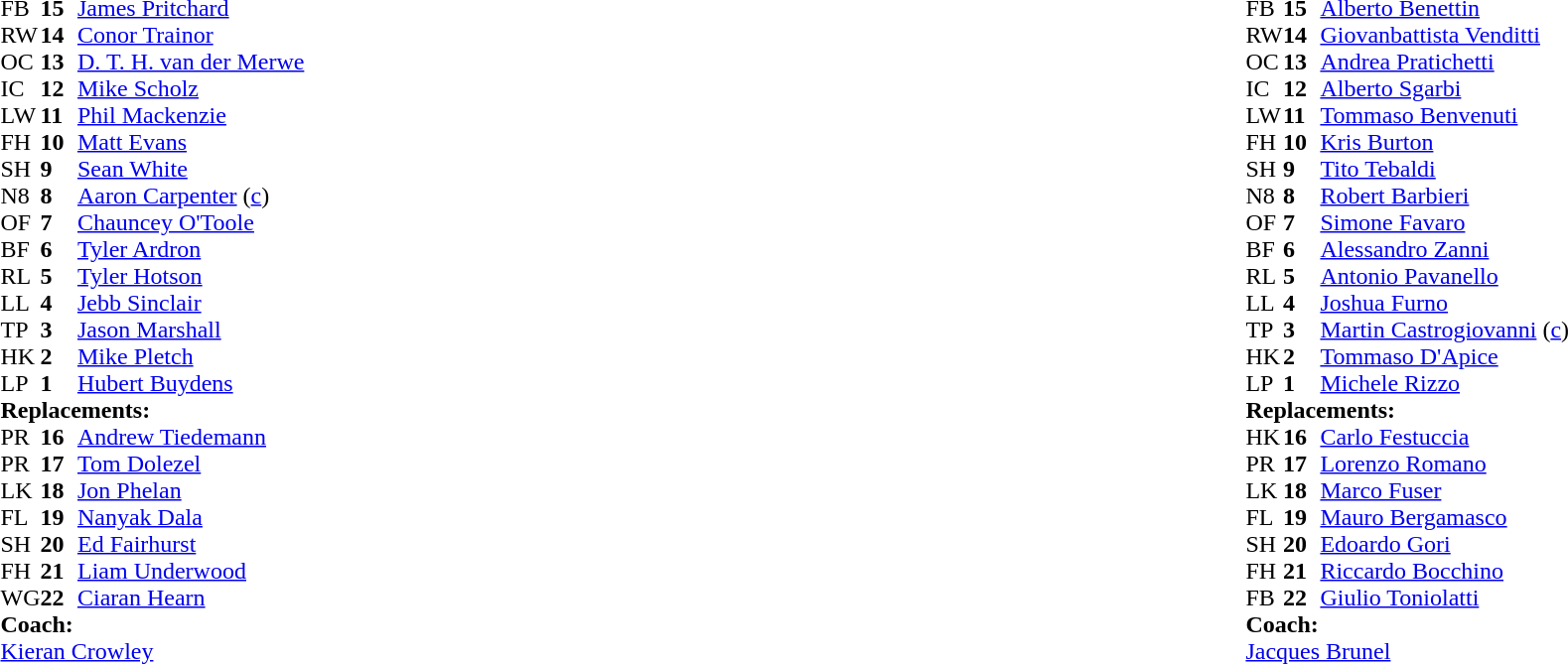<table width="100%">
<tr>
<td valign="top" width="50%"><br><table style="font-size: 100%" cellspacing="0" cellpadding="0">
<tr>
<th width="25"></th>
<th width="25"></th>
</tr>
<tr>
<td>FB</td>
<td><strong>15</strong></td>
<td><a href='#'>James Pritchard</a></td>
</tr>
<tr>
<td>RW</td>
<td><strong>14</strong></td>
<td><a href='#'>Conor Trainor</a></td>
</tr>
<tr>
<td>OC</td>
<td><strong>13</strong></td>
<td><a href='#'>D. T. H. van der Merwe</a></td>
</tr>
<tr>
<td>IC</td>
<td><strong>12</strong></td>
<td><a href='#'>Mike Scholz</a></td>
<td></td>
<td></td>
</tr>
<tr>
<td>LW</td>
<td><strong>11</strong></td>
<td><a href='#'>Phil Mackenzie</a></td>
</tr>
<tr>
<td>FH</td>
<td><strong>10</strong></td>
<td><a href='#'>Matt Evans</a></td>
</tr>
<tr>
<td>SH</td>
<td><strong>9</strong></td>
<td><a href='#'>Sean White</a></td>
<td></td>
<td></td>
</tr>
<tr>
<td>N8</td>
<td><strong>8</strong></td>
<td><a href='#'>Aaron Carpenter</a> (<a href='#'>c</a>)</td>
</tr>
<tr>
<td>OF</td>
<td><strong>7</strong></td>
<td><a href='#'>Chauncey O'Toole</a></td>
</tr>
<tr>
<td>BF</td>
<td><strong>6</strong></td>
<td><a href='#'>Tyler Ardron</a></td>
<td></td>
<td></td>
</tr>
<tr>
<td>RL</td>
<td><strong>5</strong></td>
<td><a href='#'>Tyler Hotson</a></td>
<td></td>
<td></td>
</tr>
<tr>
<td>LL</td>
<td><strong>4</strong></td>
<td><a href='#'>Jebb Sinclair</a></td>
</tr>
<tr>
<td>TP</td>
<td><strong>3</strong></td>
<td><a href='#'>Jason Marshall</a></td>
</tr>
<tr>
<td>HK</td>
<td><strong>2</strong></td>
<td><a href='#'>Mike Pletch</a></td>
<td></td>
<td></td>
</tr>
<tr>
<td>LP</td>
<td><strong>1</strong></td>
<td><a href='#'>Hubert Buydens</a></td>
<td></td>
<td></td>
</tr>
<tr>
<td colspan=3><strong>Replacements:</strong></td>
</tr>
<tr>
<td>PR</td>
<td><strong>16</strong></td>
<td><a href='#'>Andrew Tiedemann</a></td>
<td></td>
<td></td>
</tr>
<tr>
<td>PR</td>
<td><strong>17</strong></td>
<td><a href='#'>Tom Dolezel</a></td>
<td></td>
<td></td>
</tr>
<tr>
<td>LK</td>
<td><strong>18</strong></td>
<td><a href='#'>Jon Phelan</a></td>
<td></td>
<td></td>
</tr>
<tr>
<td>FL</td>
<td><strong>19</strong></td>
<td><a href='#'>Nanyak Dala</a></td>
<td></td>
<td></td>
</tr>
<tr>
<td>SH</td>
<td><strong>20</strong></td>
<td><a href='#'>Ed Fairhurst</a></td>
<td></td>
<td></td>
</tr>
<tr>
<td>FH</td>
<td><strong>21</strong></td>
<td><a href='#'>Liam Underwood</a></td>
</tr>
<tr>
<td>WG</td>
<td><strong>22</strong></td>
<td><a href='#'>Ciaran Hearn</a></td>
<td></td>
<td></td>
</tr>
<tr>
<td colspan=3><strong>Coach:</strong></td>
</tr>
<tr>
<td colspan="4"> <a href='#'>Kieran Crowley</a></td>
</tr>
</table>
</td>
<td valign="top" width="50%"><br><table style="font-size: 100%" cellspacing="0" cellpadding="0" align="center">
<tr>
<th width="25"></th>
<th width="25"></th>
</tr>
<tr>
<td>FB</td>
<td><strong>15</strong></td>
<td><a href='#'>Alberto Benettin</a></td>
<td></td>
<td></td>
<td></td>
</tr>
<tr>
<td>RW</td>
<td><strong>14</strong></td>
<td><a href='#'>Giovanbattista Venditti</a></td>
</tr>
<tr>
<td>OC</td>
<td><strong>13</strong></td>
<td><a href='#'>Andrea Pratichetti</a></td>
</tr>
<tr>
<td>IC</td>
<td><strong>12</strong></td>
<td><a href='#'>Alberto Sgarbi</a></td>
</tr>
<tr>
<td>LW</td>
<td><strong>11</strong></td>
<td><a href='#'>Tommaso Benvenuti</a></td>
</tr>
<tr>
<td>FH</td>
<td><strong>10</strong></td>
<td><a href='#'>Kris Burton</a></td>
</tr>
<tr>
<td>SH</td>
<td><strong>9</strong></td>
<td><a href='#'>Tito Tebaldi</a></td>
<td></td>
<td></td>
</tr>
<tr>
<td>N8</td>
<td><strong>8</strong></td>
<td><a href='#'>Robert Barbieri</a></td>
</tr>
<tr>
<td>OF</td>
<td><strong>7</strong></td>
<td><a href='#'>Simone Favaro</a></td>
</tr>
<tr>
<td>BF</td>
<td><strong>6</strong></td>
<td><a href='#'>Alessandro Zanni</a></td>
</tr>
<tr>
<td>RL</td>
<td><strong>5</strong></td>
<td><a href='#'>Antonio Pavanello</a></td>
</tr>
<tr>
<td>LL</td>
<td><strong>4</strong></td>
<td><a href='#'>Joshua Furno</a></td>
<td></td>
<td></td>
</tr>
<tr>
<td>TP</td>
<td><strong>3</strong></td>
<td><a href='#'>Martin Castrogiovanni</a> (<a href='#'>c</a>)</td>
</tr>
<tr>
<td>HK</td>
<td><strong>2</strong></td>
<td><a href='#'>Tommaso D'Apice</a></td>
<td></td>
<td></td>
</tr>
<tr>
<td>LP</td>
<td><strong>1</strong></td>
<td><a href='#'>Michele Rizzo</a></td>
<td></td>
<td></td>
</tr>
<tr>
<td colspan=3><strong>Replacements:</strong></td>
</tr>
<tr>
<td>HK</td>
<td><strong>16</strong></td>
<td><a href='#'>Carlo Festuccia</a></td>
<td></td>
<td></td>
</tr>
<tr>
<td>PR</td>
<td><strong>17</strong></td>
<td><a href='#'>Lorenzo Romano</a></td>
<td></td>
<td></td>
</tr>
<tr>
<td>LK</td>
<td><strong>18</strong></td>
<td><a href='#'>Marco Fuser</a></td>
<td></td>
<td></td>
<td></td>
</tr>
<tr>
<td>FL</td>
<td><strong>19</strong></td>
<td><a href='#'>Mauro Bergamasco</a></td>
<td></td>
<td></td>
</tr>
<tr>
<td>SH</td>
<td><strong>20</strong></td>
<td><a href='#'>Edoardo Gori</a></td>
<td></td>
<td></td>
</tr>
<tr>
<td>FH</td>
<td><strong>21</strong></td>
<td><a href='#'>Riccardo Bocchino</a></td>
</tr>
<tr>
<td>FB</td>
<td><strong>22</strong></td>
<td><a href='#'>Giulio Toniolatti</a></td>
<td></td>
<td></td>
<td></td>
</tr>
<tr>
<td colspan=3><strong>Coach:</strong></td>
</tr>
<tr>
<td colspan="4"> <a href='#'>Jacques Brunel</a></td>
</tr>
</table>
</td>
</tr>
</table>
